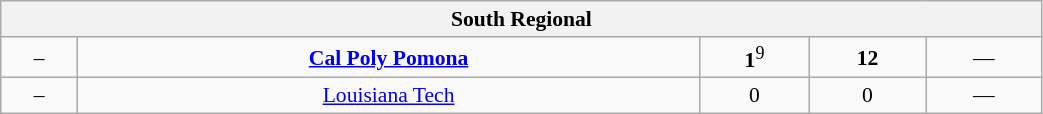<table class="wikitable" style="font-size:90%; width: 55%; text-align: center">
<tr>
<th colspan=5>South Regional</th>
</tr>
<tr>
<td>–</td>
<td><strong><a href='#'>Cal Poly Pomona</a></strong></td>
<td><strong>1</strong><sup>9</sup></td>
<td><strong>12</strong></td>
<td>—</td>
</tr>
<tr>
<td>–</td>
<td><a href='#'>Louisiana Tech</a></td>
<td>0</td>
<td>0</td>
<td>—</td>
</tr>
</table>
